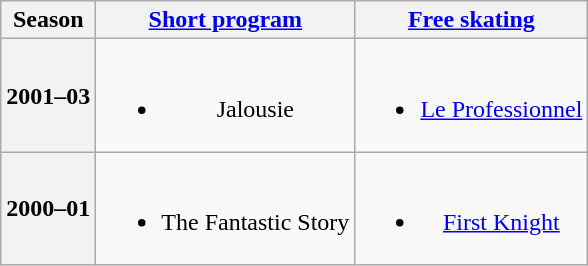<table class="wikitable" style="text-align:center">
<tr>
<th>Season</th>
<th><a href='#'>Short program</a></th>
<th><a href='#'>Free skating</a></th>
</tr>
<tr>
<th>2001–03<br></th>
<td><br><ul><li>Jalousie <br></li></ul></td>
<td><br><ul><li><a href='#'>Le Professionnel</a> <br></li></ul></td>
</tr>
<tr>
<th>2000–01<br></th>
<td><br><ul><li>The Fantastic Story <br></li></ul></td>
<td><br><ul><li><a href='#'>First Knight</a> <br></li></ul></td>
</tr>
</table>
